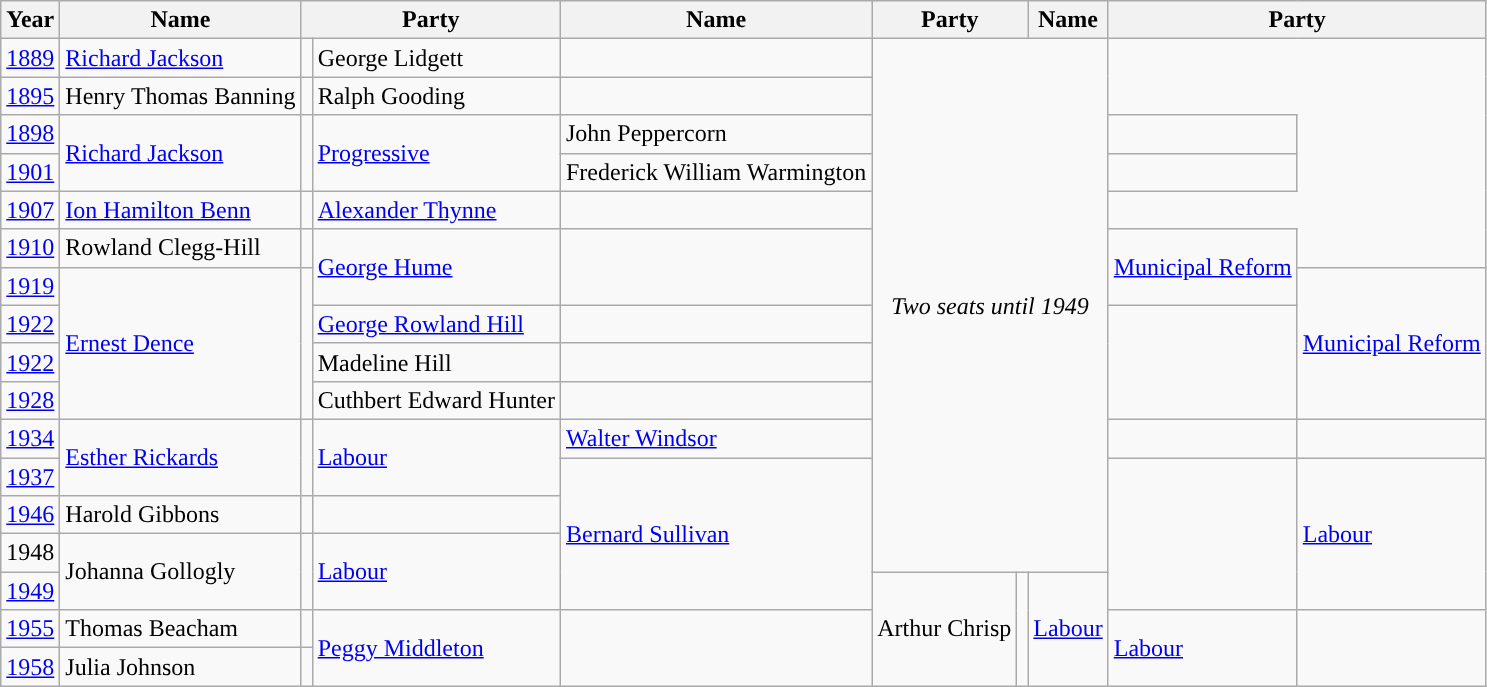<table class="wikitable">
<tr>
<th>Year</th>
<th>Name</th>
<th colspan=2>Party</th>
<th>Name</th>
<th colspan=2>Party</th>
<th>Name</th>
<th colspan=2>Party</th>
</tr>
<tr>
<td><a href='#'>1889</a></td>
<td><a href='#'>Richard Jackson</a></td>
<td></td>
<td>George Lidgett</td>
<td></td>
<td rowspan=14 colspan=3 align="center"><em>Two seats until 1949</em></td>
</tr>
<tr>
<td><a href='#'>1895</a></td>
<td>Henry Thomas Banning</td>
<td></td>
<td>Ralph Gooding</td>
<td></td>
</tr>
<tr>
<td><a href='#'>1898</a></td>
<td rowspan=2><a href='#'>Richard Jackson</a></td>
<td rowspan=2 style="background-color: "></td>
<td rowspan=2><a href='#'>Progressive</a></td>
<td>John Peppercorn</td>
<td></td>
</tr>
<tr>
<td><a href='#'>1901</a></td>
<td>Frederick William Warmington</td>
<td></td>
</tr>
<tr>
<td><a href='#'>1907</a></td>
<td><a href='#'>Ion Hamilton Benn</a></td>
<td></td>
<td><a href='#'>Alexander Thynne</a></td>
<td></td>
</tr>
<tr>
<td><a href='#'>1910</a></td>
<td>Rowland Clegg-Hill</td>
<td></td>
<td rowspan=2><a href='#'>George Hume</a></td>
<td rowspan=2 style="background-color: "></td>
<td rowspan=2><a href='#'>Municipal Reform</a></td>
</tr>
<tr>
<td><a href='#'>1919</a></td>
<td rowspan=4><a href='#'>Ernest Dence</a></td>
<td rowspan=4 style="background-color: "></td>
<td rowspan=4><a href='#'>Municipal Reform</a></td>
</tr>
<tr>
<td><a href='#'>1922</a></td>
<td><a href='#'>George Rowland Hill</a></td>
<td></td>
</tr>
<tr>
<td><a href='#'>1922</a></td>
<td>Madeline Hill</td>
<td></td>
</tr>
<tr>
<td><a href='#'>1928</a></td>
<td>Cuthbert Edward Hunter</td>
<td></td>
</tr>
<tr>
<td><a href='#'>1934</a></td>
<td rowspan=2><a href='#'>Esther Rickards</a></td>
<td rowspan=2 style="background-color: "></td>
<td rowspan=2><a href='#'>Labour</a></td>
<td><a href='#'>Walter Windsor</a></td>
<td></td>
</tr>
<tr>
<td><a href='#'>1937</a></td>
<td rowspan=4><a href='#'>Bernard Sullivan</a></td>
<td rowspan=4 style="background-color: "></td>
<td rowspan=4><a href='#'>Labour</a></td>
</tr>
<tr>
<td><a href='#'>1946</a></td>
<td>Harold Gibbons</td>
<td></td>
</tr>
<tr>
<td>1948</td>
<td rowspan=2>Johanna Gollogly</td>
<td rowspan=2 style="background-color: "></td>
<td rowspan=2><a href='#'>Labour</a></td>
</tr>
<tr>
<td><a href='#'>1949</a></td>
<td rowspan=3>Arthur Chrisp</td>
<td rowspan=3 style="background-color: "></td>
<td rowspan=3><a href='#'>Labour</a></td>
</tr>
<tr>
<td><a href='#'>1955</a></td>
<td>Thomas Beacham</td>
<td></td>
<td rowspan=2><a href='#'>Peggy Middleton</a></td>
<td rowspan=2 style="background-color: "></td>
<td rowspan=2><a href='#'>Labour</a></td>
</tr>
<tr>
<td><a href='#'>1958</a></td>
<td>Julia Johnson</td>
<td></td>
</tr>
</table>
